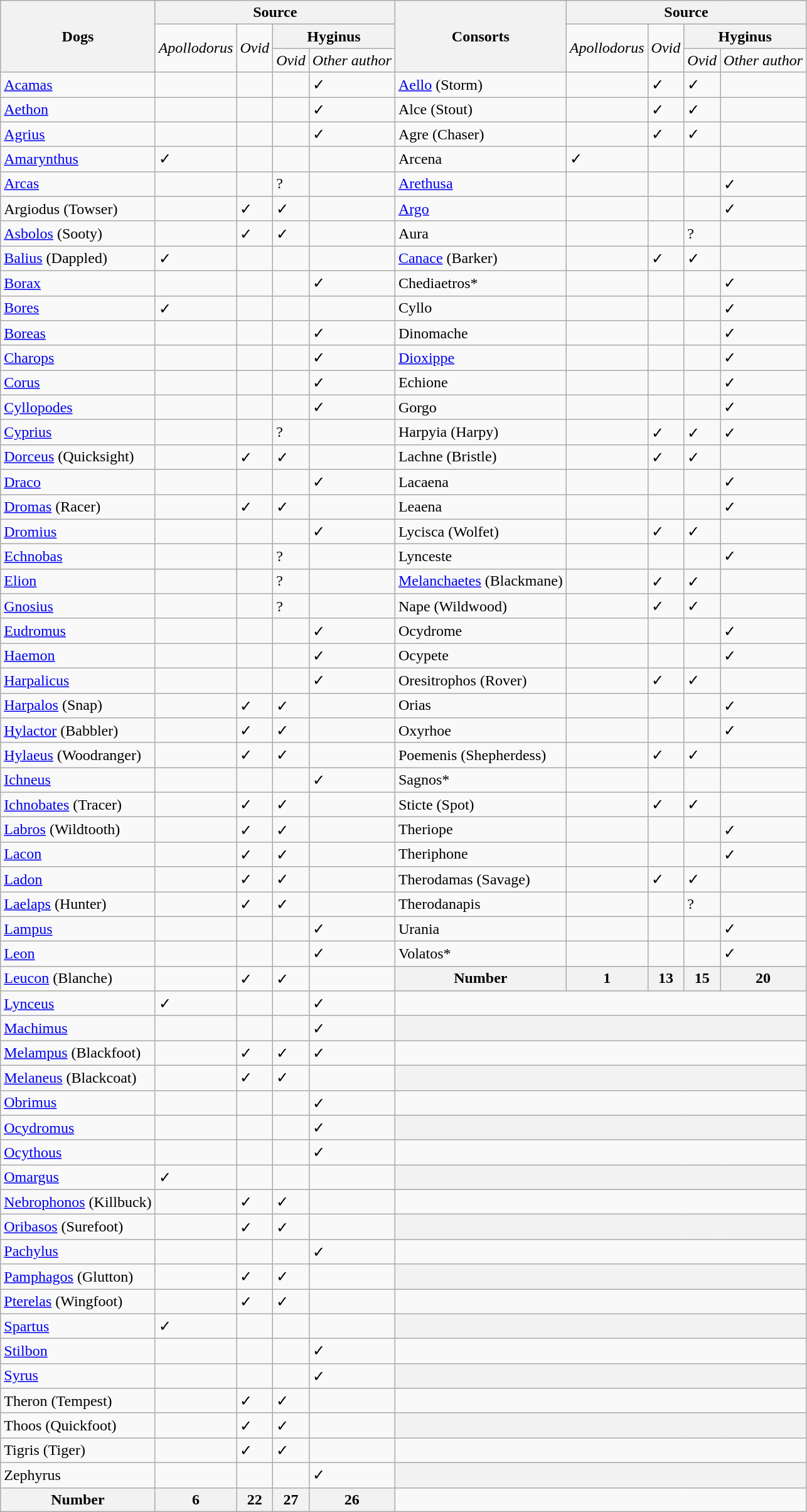<table class="wikitable">
<tr>
<th rowspan="3">Dogs</th>
<th colspan="4">Source</th>
<th rowspan="3">Consorts</th>
<th colspan="4">Source</th>
</tr>
<tr>
<td rowspan="2"><em>Apollodorus</em></td>
<td rowspan="2"><em>Ovid</em></td>
<th colspan="2">Hyginus</th>
<td rowspan="2"><em>Apollodorus</em></td>
<td rowspan="2"><em>Ovid</em></td>
<th colspan="2">Hyginus</th>
</tr>
<tr>
<td><em>Ovid</em></td>
<td><em>Other author</em></td>
<td><em>Ovid</em></td>
<td><em>Other author</em></td>
</tr>
<tr>
<td><a href='#'>Acamas</a></td>
<td></td>
<td></td>
<td></td>
<td>✓</td>
<td><a href='#'>Aello</a> (Storm)</td>
<td></td>
<td>✓</td>
<td>✓</td>
<td></td>
</tr>
<tr>
<td><a href='#'>Aethon</a></td>
<td></td>
<td></td>
<td></td>
<td>✓</td>
<td>Alce (Stout)</td>
<td></td>
<td>✓</td>
<td>✓</td>
<td></td>
</tr>
<tr>
<td><a href='#'>Agrius</a></td>
<td></td>
<td></td>
<td></td>
<td>✓</td>
<td>Agre (Chaser)</td>
<td></td>
<td>✓</td>
<td>✓</td>
<td></td>
</tr>
<tr>
<td><a href='#'>Amarynthus</a></td>
<td>✓</td>
<td></td>
<td></td>
<td></td>
<td>Arcena</td>
<td>✓</td>
<td></td>
<td></td>
<td></td>
</tr>
<tr>
<td><a href='#'>Arcas</a></td>
<td></td>
<td></td>
<td>?</td>
<td></td>
<td><a href='#'>Arethusa</a></td>
<td></td>
<td></td>
<td></td>
<td>✓</td>
</tr>
<tr>
<td>Argiodus (Towser)</td>
<td></td>
<td>✓</td>
<td>✓</td>
<td></td>
<td><a href='#'>Argo</a></td>
<td></td>
<td></td>
<td></td>
<td>✓</td>
</tr>
<tr>
<td><a href='#'>Asbolos</a> (Sooty)</td>
<td></td>
<td>✓</td>
<td>✓</td>
<td></td>
<td>Aura</td>
<td></td>
<td></td>
<td>?</td>
<td></td>
</tr>
<tr>
<td><a href='#'>Balius</a> (Dappled)</td>
<td>✓</td>
<td></td>
<td></td>
<td></td>
<td><a href='#'>Canace</a> (Barker)</td>
<td></td>
<td>✓</td>
<td>✓</td>
<td></td>
</tr>
<tr>
<td><a href='#'>Borax</a></td>
<td></td>
<td></td>
<td></td>
<td>✓</td>
<td>Chediaetros*</td>
<td></td>
<td></td>
<td></td>
<td>✓</td>
</tr>
<tr>
<td><a href='#'>Bores</a></td>
<td>✓</td>
<td></td>
<td></td>
<td></td>
<td>Cyllo</td>
<td></td>
<td></td>
<td></td>
<td>✓</td>
</tr>
<tr>
<td><a href='#'>Boreas</a></td>
<td></td>
<td></td>
<td></td>
<td>✓</td>
<td>Dinomache</td>
<td></td>
<td></td>
<td></td>
<td>✓</td>
</tr>
<tr>
<td><a href='#'>Charops</a></td>
<td></td>
<td></td>
<td></td>
<td>✓</td>
<td><a href='#'>Dioxippe</a></td>
<td></td>
<td></td>
<td></td>
<td>✓</td>
</tr>
<tr>
<td><a href='#'>Corus</a></td>
<td></td>
<td></td>
<td></td>
<td>✓</td>
<td>Echione</td>
<td></td>
<td></td>
<td></td>
<td>✓</td>
</tr>
<tr>
<td><a href='#'>Cyllopodes</a></td>
<td></td>
<td></td>
<td></td>
<td>✓</td>
<td>Gorgo</td>
<td></td>
<td></td>
<td></td>
<td>✓</td>
</tr>
<tr>
<td><a href='#'>Cyprius</a></td>
<td></td>
<td></td>
<td>?</td>
<td></td>
<td>Harpyia (Harpy)</td>
<td></td>
<td>✓</td>
<td>✓</td>
<td>✓</td>
</tr>
<tr>
<td><a href='#'>Dorceus</a> (Quicksight)</td>
<td></td>
<td>✓</td>
<td>✓</td>
<td></td>
<td>Lachne (Bristle)</td>
<td></td>
<td>✓</td>
<td>✓</td>
<td></td>
</tr>
<tr>
<td><a href='#'>Draco</a></td>
<td></td>
<td></td>
<td></td>
<td>✓</td>
<td>Lacaena</td>
<td></td>
<td></td>
<td></td>
<td>✓</td>
</tr>
<tr>
<td><a href='#'>Dromas</a> (Racer)</td>
<td></td>
<td>✓</td>
<td>✓</td>
<td></td>
<td>Leaena</td>
<td></td>
<td></td>
<td></td>
<td>✓</td>
</tr>
<tr>
<td><a href='#'>Dromius</a></td>
<td></td>
<td></td>
<td></td>
<td>✓</td>
<td>Lycisca (Wolfet)</td>
<td></td>
<td>✓</td>
<td>✓</td>
<td></td>
</tr>
<tr>
<td><a href='#'>Echnobas</a></td>
<td></td>
<td></td>
<td>?</td>
<td></td>
<td>Lynceste</td>
<td></td>
<td></td>
<td></td>
<td>✓</td>
</tr>
<tr>
<td><a href='#'>Elion</a></td>
<td></td>
<td></td>
<td>?</td>
<td></td>
<td><a href='#'>Melanchaetes</a> (Blackmane)</td>
<td></td>
<td>✓</td>
<td>✓</td>
<td></td>
</tr>
<tr>
<td><a href='#'>Gnosius</a></td>
<td></td>
<td></td>
<td>?</td>
<td></td>
<td>Nape (Wildwood)</td>
<td></td>
<td>✓</td>
<td>✓</td>
<td></td>
</tr>
<tr>
<td><a href='#'>Eudromus</a></td>
<td></td>
<td></td>
<td></td>
<td>✓</td>
<td>Ocydrome</td>
<td></td>
<td></td>
<td></td>
<td>✓</td>
</tr>
<tr>
<td><a href='#'>Haemon</a></td>
<td></td>
<td></td>
<td></td>
<td>✓</td>
<td>Ocypete</td>
<td></td>
<td></td>
<td></td>
<td>✓</td>
</tr>
<tr>
<td><a href='#'>Harpalicus</a></td>
<td></td>
<td></td>
<td></td>
<td>✓</td>
<td>Oresitrophos (Rover)</td>
<td></td>
<td>✓</td>
<td>✓</td>
<td></td>
</tr>
<tr>
<td><a href='#'>Harpalos</a> (Snap)</td>
<td></td>
<td>✓</td>
<td>✓</td>
<td></td>
<td>Orias</td>
<td></td>
<td></td>
<td></td>
<td>✓</td>
</tr>
<tr>
<td><a href='#'>Hylactor</a> (Babbler)</td>
<td></td>
<td>✓</td>
<td>✓</td>
<td></td>
<td>Oxyrhoe</td>
<td></td>
<td></td>
<td></td>
<td>✓</td>
</tr>
<tr>
<td><a href='#'>Hylaeus</a> (Woodranger)</td>
<td></td>
<td>✓</td>
<td>✓</td>
<td></td>
<td>Poemenis (Shepherdess)</td>
<td></td>
<td>✓</td>
<td>✓</td>
<td></td>
</tr>
<tr>
<td><a href='#'>Ichneus</a></td>
<td></td>
<td></td>
<td></td>
<td>✓</td>
<td>Sagnos*</td>
<td></td>
<td></td>
<td></td>
<td></td>
</tr>
<tr>
<td><a href='#'>Ichnobates</a> (Tracer)</td>
<td></td>
<td>✓</td>
<td>✓</td>
<td></td>
<td>Sticte (Spot)</td>
<td></td>
<td>✓</td>
<td>✓</td>
<td></td>
</tr>
<tr>
<td><a href='#'>Labros</a> (Wildtooth)</td>
<td></td>
<td>✓</td>
<td>✓</td>
<td></td>
<td>Theriope</td>
<td></td>
<td></td>
<td></td>
<td>✓</td>
</tr>
<tr>
<td><a href='#'>Lacon</a></td>
<td></td>
<td>✓</td>
<td>✓</td>
<td></td>
<td>Theriphone</td>
<td></td>
<td></td>
<td></td>
<td>✓</td>
</tr>
<tr>
<td><a href='#'>Ladon</a></td>
<td></td>
<td>✓</td>
<td>✓</td>
<td></td>
<td>Therodamas (Savage)</td>
<td></td>
<td>✓</td>
<td>✓</td>
<td></td>
</tr>
<tr>
<td><a href='#'>Laelaps</a> (Hunter)</td>
<td></td>
<td>✓</td>
<td>✓</td>
<td></td>
<td>Therodanapis</td>
<td></td>
<td></td>
<td>?</td>
<td></td>
</tr>
<tr>
<td><a href='#'>Lampus</a></td>
<td></td>
<td></td>
<td></td>
<td>✓</td>
<td>Urania</td>
<td></td>
<td></td>
<td></td>
<td>✓</td>
</tr>
<tr>
<td><a href='#'>Leon</a></td>
<td></td>
<td></td>
<td></td>
<td>✓</td>
<td>Volatos*</td>
<td></td>
<td></td>
<td></td>
<td>✓</td>
</tr>
<tr>
<td><a href='#'>Leucon</a> (Blanche)</td>
<td></td>
<td>✓</td>
<td>✓</td>
<td></td>
<th>Number</th>
<th>1</th>
<th>13</th>
<th>15</th>
<th>20</th>
</tr>
<tr>
<td><a href='#'>Lynceus</a></td>
<td>✓</td>
<td></td>
<td></td>
<td>✓</td>
<td colspan="5"></td>
</tr>
<tr>
<td><a href='#'>Machimus</a></td>
<td></td>
<td></td>
<td></td>
<td>✓</td>
<th colspan="5"></th>
</tr>
<tr>
<td><a href='#'>Melampus</a> (Blackfoot)</td>
<td></td>
<td>✓</td>
<td>✓</td>
<td>✓</td>
<td colspan="5"></td>
</tr>
<tr>
<td><a href='#'>Melaneus</a> (Blackcoat)</td>
<td></td>
<td>✓</td>
<td>✓</td>
<td></td>
<th colspan="5"></th>
</tr>
<tr>
<td><a href='#'>Obrimus</a></td>
<td></td>
<td></td>
<td></td>
<td>✓</td>
<td colspan="5"></td>
</tr>
<tr>
<td><a href='#'>Ocydromus</a></td>
<td></td>
<td></td>
<td></td>
<td>✓</td>
<th colspan="5"></th>
</tr>
<tr>
<td><a href='#'>Ocythous</a></td>
<td></td>
<td></td>
<td></td>
<td>✓</td>
<td colspan="5"></td>
</tr>
<tr>
<td><a href='#'>Omargus</a></td>
<td>✓</td>
<td></td>
<td></td>
<td></td>
<th colspan="5"></th>
</tr>
<tr>
<td><a href='#'>Nebrophonos</a> (Killbuck)</td>
<td></td>
<td>✓</td>
<td>✓</td>
<td></td>
<td colspan="5"></td>
</tr>
<tr>
<td><a href='#'>Oribasos</a> (Surefoot)</td>
<td></td>
<td>✓</td>
<td>✓</td>
<td></td>
<th colspan="5"></th>
</tr>
<tr>
<td><a href='#'>Pachylus</a></td>
<td></td>
<td></td>
<td></td>
<td>✓</td>
<td colspan="5"></td>
</tr>
<tr>
<td><a href='#'>Pamphagos</a> (Glutton)</td>
<td></td>
<td>✓</td>
<td>✓</td>
<td></td>
<th colspan="5"></th>
</tr>
<tr>
<td><a href='#'>Pterelas</a> (Wingfoot)</td>
<td></td>
<td>✓</td>
<td>✓</td>
<td></td>
<td colspan="5"></td>
</tr>
<tr>
<td><a href='#'>Spartus</a></td>
<td>✓</td>
<td></td>
<td></td>
<td></td>
<th colspan="5"></th>
</tr>
<tr>
<td><a href='#'>Stilbon</a></td>
<td></td>
<td></td>
<td></td>
<td>✓</td>
<td colspan="5"></td>
</tr>
<tr>
<td><a href='#'>Syrus</a></td>
<td></td>
<td></td>
<td></td>
<td>✓</td>
<th colspan="5"></th>
</tr>
<tr>
<td>Theron (Tempest)</td>
<td></td>
<td>✓</td>
<td>✓</td>
<td></td>
<td colspan="5"></td>
</tr>
<tr>
<td>Thoos (Quickfoot)</td>
<td></td>
<td>✓</td>
<td>✓</td>
<td></td>
<th colspan="5"></th>
</tr>
<tr>
<td>Tigris (Tiger)</td>
<td></td>
<td>✓</td>
<td>✓</td>
<td></td>
<td colspan="5"></td>
</tr>
<tr>
<td>Zephyrus</td>
<td></td>
<td></td>
<td></td>
<td>✓</td>
<th colspan="5"></th>
</tr>
<tr>
<th>Number</th>
<th>6</th>
<th>22</th>
<th>27</th>
<th>26</th>
<td colspan="5"></td>
</tr>
</table>
